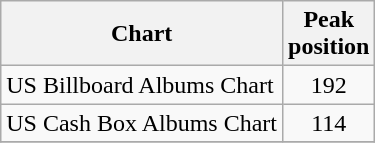<table class="wikitable sortable">
<tr>
<th>Chart</th>
<th>Peak<br>position</th>
</tr>
<tr>
<td>US Billboard Albums Chart </td>
<td align="center">192</td>
</tr>
<tr>
<td>US Cash Box Albums Chart </td>
<td align="center">114</td>
</tr>
<tr>
</tr>
</table>
